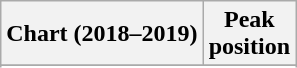<table class="wikitable sortable plainrowheaders" style="text-align:center">
<tr>
<th scope="col">Chart (2018–2019)</th>
<th scope="col">Peak<br>position</th>
</tr>
<tr>
</tr>
<tr>
</tr>
<tr>
</tr>
<tr>
</tr>
</table>
